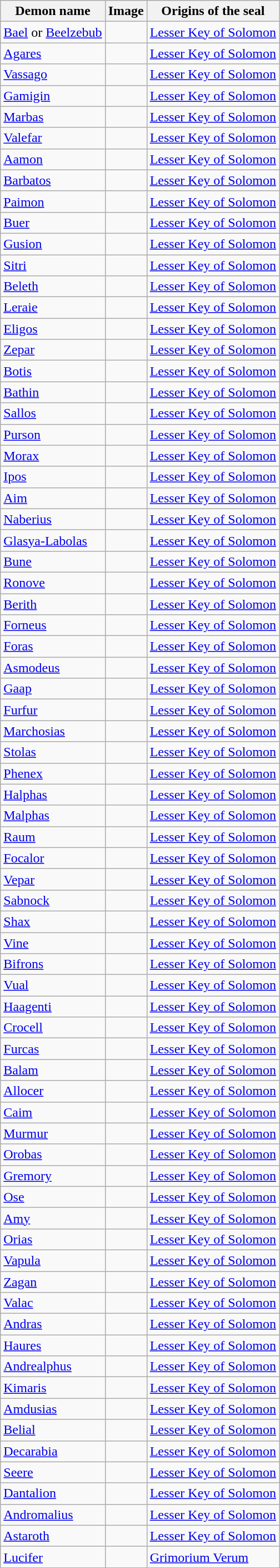<table class="wikitable sortable">
<tr>
<th>Demon name</th>
<th>Image</th>
<th>Origins of the seal</th>
</tr>
<tr>
<td><a href='#'>Bael</a> or <a href='#'>Beelzebub</a></td>
<td></td>
<td><a href='#'>Lesser Key of Solomon</a></td>
</tr>
<tr>
<td><a href='#'>Agares</a></td>
<td></td>
<td><a href='#'>Lesser Key of Solomon</a></td>
</tr>
<tr>
<td><a href='#'>Vassago</a></td>
<td></td>
<td><a href='#'>Lesser Key of Solomon</a></td>
</tr>
<tr>
<td><a href='#'>Gamigin</a></td>
<td></td>
<td><a href='#'>Lesser Key of Solomon</a></td>
</tr>
<tr>
<td><a href='#'>Marbas</a></td>
<td></td>
<td><a href='#'>Lesser Key of Solomon</a></td>
</tr>
<tr>
<td><a href='#'>Valefar</a></td>
<td></td>
<td><a href='#'>Lesser Key of Solomon</a></td>
</tr>
<tr>
<td><a href='#'>Aamon</a></td>
<td></td>
<td><a href='#'>Lesser Key of Solomon</a></td>
</tr>
<tr>
<td><a href='#'>Barbatos</a></td>
<td></td>
<td><a href='#'>Lesser Key of Solomon</a></td>
</tr>
<tr>
<td><a href='#'>Paimon</a></td>
<td></td>
<td><a href='#'>Lesser Key of Solomon</a></td>
</tr>
<tr>
<td><a href='#'>Buer</a></td>
<td></td>
<td><a href='#'>Lesser Key of Solomon</a></td>
</tr>
<tr>
<td><a href='#'>Gusion</a></td>
<td></td>
<td><a href='#'>Lesser Key of Solomon</a></td>
</tr>
<tr>
<td><a href='#'>Sitri</a></td>
<td></td>
<td><a href='#'>Lesser Key of Solomon</a></td>
</tr>
<tr>
<td><a href='#'>Beleth</a></td>
<td></td>
<td><a href='#'>Lesser Key of Solomon</a></td>
</tr>
<tr>
<td><a href='#'>Leraie</a></td>
<td></td>
<td><a href='#'>Lesser Key of Solomon</a></td>
</tr>
<tr>
<td><a href='#'>Eligos</a></td>
<td></td>
<td><a href='#'>Lesser Key of Solomon</a></td>
</tr>
<tr>
<td><a href='#'>Zepar</a></td>
<td></td>
<td><a href='#'>Lesser Key of Solomon</a></td>
</tr>
<tr>
<td><a href='#'>Botis</a></td>
<td></td>
<td><a href='#'>Lesser Key of Solomon</a></td>
</tr>
<tr>
<td><a href='#'>Bathin</a></td>
<td></td>
<td><a href='#'>Lesser Key of Solomon</a></td>
</tr>
<tr>
<td><a href='#'>Sallos</a></td>
<td></td>
<td><a href='#'>Lesser Key of Solomon</a></td>
</tr>
<tr>
<td><a href='#'>Purson</a></td>
<td></td>
<td><a href='#'>Lesser Key of Solomon</a></td>
</tr>
<tr>
<td><a href='#'>Morax</a></td>
<td></td>
<td><a href='#'>Lesser Key of Solomon</a></td>
</tr>
<tr>
<td><a href='#'>Ipos</a></td>
<td></td>
<td><a href='#'>Lesser Key of Solomon</a></td>
</tr>
<tr>
<td><a href='#'>Aim</a></td>
<td></td>
<td><a href='#'>Lesser Key of Solomon</a></td>
</tr>
<tr>
<td><a href='#'>Naberius</a></td>
<td></td>
<td><a href='#'>Lesser Key of Solomon</a></td>
</tr>
<tr>
<td><a href='#'>Glasya-Labolas</a></td>
<td></td>
<td><a href='#'>Lesser Key of Solomon</a></td>
</tr>
<tr>
<td><a href='#'>Bune</a></td>
<td></td>
<td><a href='#'>Lesser Key of Solomon</a></td>
</tr>
<tr>
<td><a href='#'>Ronove</a></td>
<td></td>
<td><a href='#'>Lesser Key of Solomon</a></td>
</tr>
<tr>
<td><a href='#'>Berith</a></td>
<td></td>
<td><a href='#'>Lesser Key of Solomon</a></td>
</tr>
<tr>
<td><a href='#'>Forneus</a></td>
<td></td>
<td><a href='#'>Lesser Key of Solomon</a></td>
</tr>
<tr>
<td><a href='#'>Foras</a></td>
<td></td>
<td><a href='#'>Lesser Key of Solomon</a></td>
</tr>
<tr>
<td><a href='#'>Asmodeus</a></td>
<td></td>
<td><a href='#'>Lesser Key of Solomon</a></td>
</tr>
<tr>
<td><a href='#'>Gaap</a></td>
<td></td>
<td><a href='#'>Lesser Key of Solomon</a></td>
</tr>
<tr>
<td><a href='#'>Furfur</a></td>
<td></td>
<td><a href='#'>Lesser Key of Solomon</a></td>
</tr>
<tr>
<td><a href='#'>Marchosias</a></td>
<td></td>
<td><a href='#'>Lesser Key of Solomon</a></td>
</tr>
<tr>
<td><a href='#'>Stolas</a></td>
<td></td>
<td><a href='#'>Lesser Key of Solomon</a></td>
</tr>
<tr>
<td><a href='#'>Phenex</a></td>
<td></td>
<td><a href='#'>Lesser Key of Solomon</a></td>
</tr>
<tr>
<td><a href='#'>Halphas</a></td>
<td></td>
<td><a href='#'>Lesser Key of Solomon</a></td>
</tr>
<tr>
<td><a href='#'>Malphas</a></td>
<td></td>
<td><a href='#'>Lesser Key of Solomon</a></td>
</tr>
<tr>
<td><a href='#'>Raum</a></td>
<td></td>
<td><a href='#'>Lesser Key of Solomon</a></td>
</tr>
<tr>
<td><a href='#'>Focalor</a></td>
<td></td>
<td><a href='#'>Lesser Key of Solomon</a></td>
</tr>
<tr>
<td><a href='#'>Vepar</a></td>
<td></td>
<td><a href='#'>Lesser Key of Solomon</a></td>
</tr>
<tr>
<td><a href='#'>Sabnock</a></td>
<td></td>
<td><a href='#'>Lesser Key of Solomon</a></td>
</tr>
<tr>
<td><a href='#'>Shax</a></td>
<td></td>
<td><a href='#'>Lesser Key of Solomon</a></td>
</tr>
<tr>
<td><a href='#'>Vine</a></td>
<td></td>
<td><a href='#'>Lesser Key of Solomon</a></td>
</tr>
<tr>
<td><a href='#'>Bifrons</a></td>
<td></td>
<td><a href='#'>Lesser Key of Solomon</a></td>
</tr>
<tr>
<td><a href='#'>Vual</a></td>
<td></td>
<td><a href='#'>Lesser Key of Solomon</a></td>
</tr>
<tr>
<td><a href='#'>Haagenti</a></td>
<td></td>
<td><a href='#'>Lesser Key of Solomon</a></td>
</tr>
<tr>
<td><a href='#'>Crocell</a></td>
<td></td>
<td><a href='#'>Lesser Key of Solomon</a></td>
</tr>
<tr>
<td><a href='#'>Furcas</a></td>
<td></td>
<td><a href='#'>Lesser Key of Solomon</a></td>
</tr>
<tr>
<td><a href='#'>Balam</a></td>
<td></td>
<td><a href='#'>Lesser Key of Solomon</a></td>
</tr>
<tr>
<td><a href='#'>Allocer</a></td>
<td></td>
<td><a href='#'>Lesser Key of Solomon</a></td>
</tr>
<tr>
<td><a href='#'>Caim</a></td>
<td></td>
<td><a href='#'>Lesser Key of Solomon</a></td>
</tr>
<tr>
<td><a href='#'>Murmur</a></td>
<td></td>
<td><a href='#'>Lesser Key of Solomon</a></td>
</tr>
<tr>
<td><a href='#'>Orobas</a></td>
<td></td>
<td><a href='#'>Lesser Key of Solomon</a></td>
</tr>
<tr>
<td><a href='#'>Gremory</a></td>
<td></td>
<td><a href='#'>Lesser Key of Solomon</a></td>
</tr>
<tr>
<td><a href='#'>Ose</a></td>
<td></td>
<td><a href='#'>Lesser Key of Solomon</a></td>
</tr>
<tr>
<td><a href='#'>Amy</a></td>
<td></td>
<td><a href='#'>Lesser Key of Solomon</a></td>
</tr>
<tr>
<td><a href='#'>Orias</a></td>
<td></td>
<td><a href='#'>Lesser Key of Solomon</a></td>
</tr>
<tr>
<td><a href='#'>Vapula</a></td>
<td></td>
<td><a href='#'>Lesser Key of Solomon</a></td>
</tr>
<tr>
<td><a href='#'>Zagan</a></td>
<td></td>
<td><a href='#'>Lesser Key of Solomon</a></td>
</tr>
<tr>
<td><a href='#'>Valac</a></td>
<td></td>
<td><a href='#'>Lesser Key of Solomon</a></td>
</tr>
<tr>
<td><a href='#'>Andras</a></td>
<td></td>
<td><a href='#'>Lesser Key of Solomon</a></td>
</tr>
<tr>
<td><a href='#'>Haures</a></td>
<td></td>
<td><a href='#'>Lesser Key of Solomon</a></td>
</tr>
<tr>
<td><a href='#'>Andrealphus</a></td>
<td></td>
<td><a href='#'>Lesser Key of Solomon</a></td>
</tr>
<tr>
<td><a href='#'>Kimaris</a></td>
<td></td>
<td><a href='#'>Lesser Key of Solomon</a></td>
</tr>
<tr>
<td><a href='#'>Amdusias</a></td>
<td></td>
<td><a href='#'>Lesser Key of Solomon</a></td>
</tr>
<tr>
<td><a href='#'>Belial</a></td>
<td></td>
<td><a href='#'>Lesser Key of Solomon</a></td>
</tr>
<tr>
<td><a href='#'>Decarabia</a></td>
<td></td>
<td><a href='#'>Lesser Key of Solomon</a></td>
</tr>
<tr>
<td><a href='#'>Seere</a></td>
<td></td>
<td><a href='#'>Lesser Key of Solomon</a></td>
</tr>
<tr>
<td><a href='#'>Dantalion</a></td>
<td></td>
<td><a href='#'>Lesser Key of Solomon</a></td>
</tr>
<tr>
<td><a href='#'>Andromalius</a></td>
<td></td>
<td><a href='#'>Lesser Key of Solomon</a></td>
</tr>
<tr>
<td><a href='#'>Astaroth</a></td>
<td></td>
<td><a href='#'>Lesser Key of Solomon</a></td>
</tr>
<tr>
<td><a href='#'>Lucifer</a></td>
<td></td>
<td><a href='#'>Grimorium Verum</a></td>
</tr>
</table>
